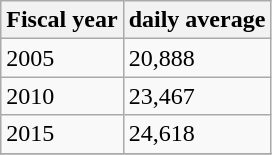<table class="wikitable">
<tr>
<th>Fiscal year</th>
<th>daily average</th>
</tr>
<tr>
<td>2005</td>
<td>20,888</td>
</tr>
<tr>
<td>2010</td>
<td>23,467</td>
</tr>
<tr>
<td>2015</td>
<td>24,618</td>
</tr>
<tr>
</tr>
</table>
